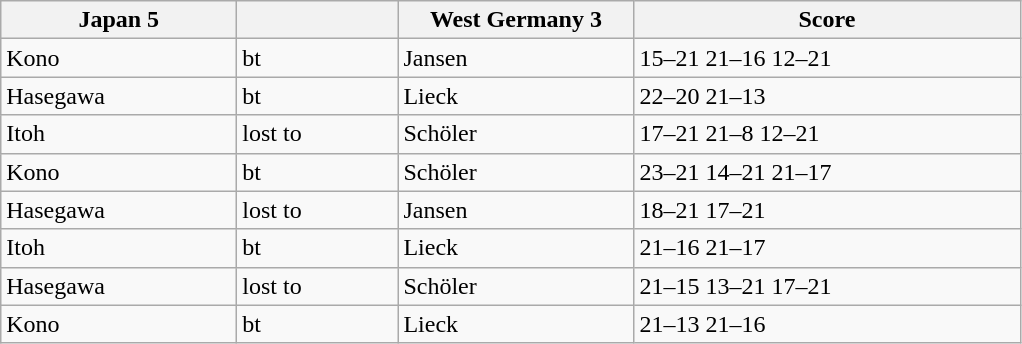<table class="wikitable">
<tr>
<th width=150> Japan 5</th>
<th width=100></th>
<th width=150> West Germany 3</th>
<th width=250>Score</th>
</tr>
<tr>
<td>Kono</td>
<td>bt</td>
<td>Jansen</td>
<td>15–21 21–16 12–21</td>
</tr>
<tr>
<td>Hasegawa</td>
<td>bt</td>
<td>Lieck</td>
<td>22–20 21–13</td>
</tr>
<tr>
<td>Itoh</td>
<td>lost to</td>
<td>Schöler</td>
<td>17–21 21–8 12–21</td>
</tr>
<tr>
<td>Kono</td>
<td>bt</td>
<td>Schöler</td>
<td>23–21 14–21 21–17</td>
</tr>
<tr>
<td>Hasegawa</td>
<td>lost to</td>
<td>Jansen</td>
<td>18–21 17–21</td>
</tr>
<tr>
<td>Itoh</td>
<td>bt</td>
<td>Lieck</td>
<td>21–16 21–17</td>
</tr>
<tr>
<td>Hasegawa</td>
<td>lost to</td>
<td>Schöler</td>
<td>21–15 13–21 17–21</td>
</tr>
<tr>
<td>Kono</td>
<td>bt</td>
<td>Lieck</td>
<td>21–13 21–16</td>
</tr>
</table>
